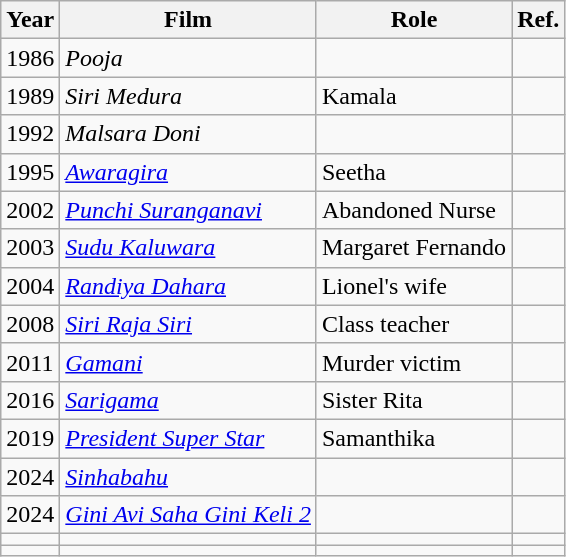<table class="wikitable">
<tr>
<th>Year</th>
<th>Film</th>
<th>Role</th>
<th>Ref.</th>
</tr>
<tr>
<td>1986</td>
<td><em>Pooja</em></td>
<td></td>
<td></td>
</tr>
<tr>
<td>1989</td>
<td><em>Siri Medura</em></td>
<td>Kamala</td>
<td></td>
</tr>
<tr>
<td>1992</td>
<td><em>Malsara Doni</em></td>
<td></td>
<td></td>
</tr>
<tr>
<td>1995</td>
<td><em><a href='#'>Awaragira</a></em></td>
<td>Seetha</td>
<td></td>
</tr>
<tr>
<td>2002</td>
<td><em><a href='#'>Punchi Suranganavi</a></em></td>
<td>Abandoned Nurse</td>
<td></td>
</tr>
<tr>
<td>2003</td>
<td><em><a href='#'>Sudu Kaluwara</a></em></td>
<td>Margaret Fernando</td>
<td></td>
</tr>
<tr>
<td>2004</td>
<td><em><a href='#'>Randiya Dahara</a></em></td>
<td>Lionel's wife</td>
<td></td>
</tr>
<tr>
<td>2008</td>
<td><em><a href='#'>Siri Raja Siri</a></em></td>
<td>Class teacher</td>
<td></td>
</tr>
<tr>
<td>2011</td>
<td><em><a href='#'>Gamani</a></em></td>
<td>Murder victim</td>
<td></td>
</tr>
<tr>
<td>2016</td>
<td><em><a href='#'>Sarigama</a></em></td>
<td>Sister Rita</td>
<td></td>
</tr>
<tr>
<td>2019</td>
<td><em><a href='#'>President Super Star</a></em></td>
<td>Samanthika</td>
<td></td>
</tr>
<tr>
<td>2024</td>
<td><em><a href='#'>Sinhabahu</a></em></td>
<td></td>
<td></td>
</tr>
<tr>
<td>2024</td>
<td><em><a href='#'>Gini Avi Saha Gini Keli 2</a></em></td>
<td></td>
<td></td>
</tr>
<tr>
<td></td>
<td></td>
<td></td>
<td></td>
</tr>
<tr>
<td></td>
<td></td>
<td></td>
<td></td>
</tr>
</table>
